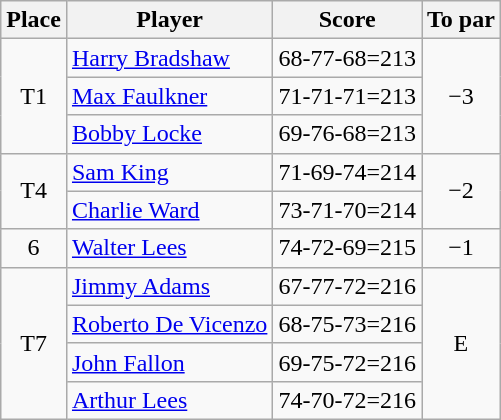<table class="wikitable">
<tr>
<th>Place</th>
<th>Player</th>
<th>Score</th>
<th>To par</th>
</tr>
<tr>
<td align=center rowspan=3>T1</td>
<td> <a href='#'>Harry Bradshaw</a></td>
<td>68-77-68=213</td>
<td rowspan=3 align="center">−3</td>
</tr>
<tr>
<td> <a href='#'>Max Faulkner</a></td>
<td>71-71-71=213</td>
</tr>
<tr>
<td> <a href='#'>Bobby Locke</a></td>
<td>69-76-68=213</td>
</tr>
<tr>
<td rowspan=2 align="center">T4</td>
<td> <a href='#'>Sam King</a></td>
<td>71-69-74=214</td>
<td rowspan=2 align="center">−2</td>
</tr>
<tr>
<td> <a href='#'>Charlie Ward</a></td>
<td>73-71-70=214</td>
</tr>
<tr>
<td align="center">6</td>
<td> <a href='#'>Walter Lees</a></td>
<td>74-72-69=215</td>
<td align="center">−1</td>
</tr>
<tr>
<td rowspan=4 align="center">T7</td>
<td> <a href='#'>Jimmy Adams</a></td>
<td>67-77-72=216</td>
<td rowspan=4 align="center">E</td>
</tr>
<tr>
<td> <a href='#'>Roberto De Vicenzo</a></td>
<td>68-75-73=216</td>
</tr>
<tr>
<td> <a href='#'>John Fallon</a></td>
<td>69-75-72=216</td>
</tr>
<tr>
<td> <a href='#'>Arthur Lees</a></td>
<td>74-70-72=216</td>
</tr>
</table>
